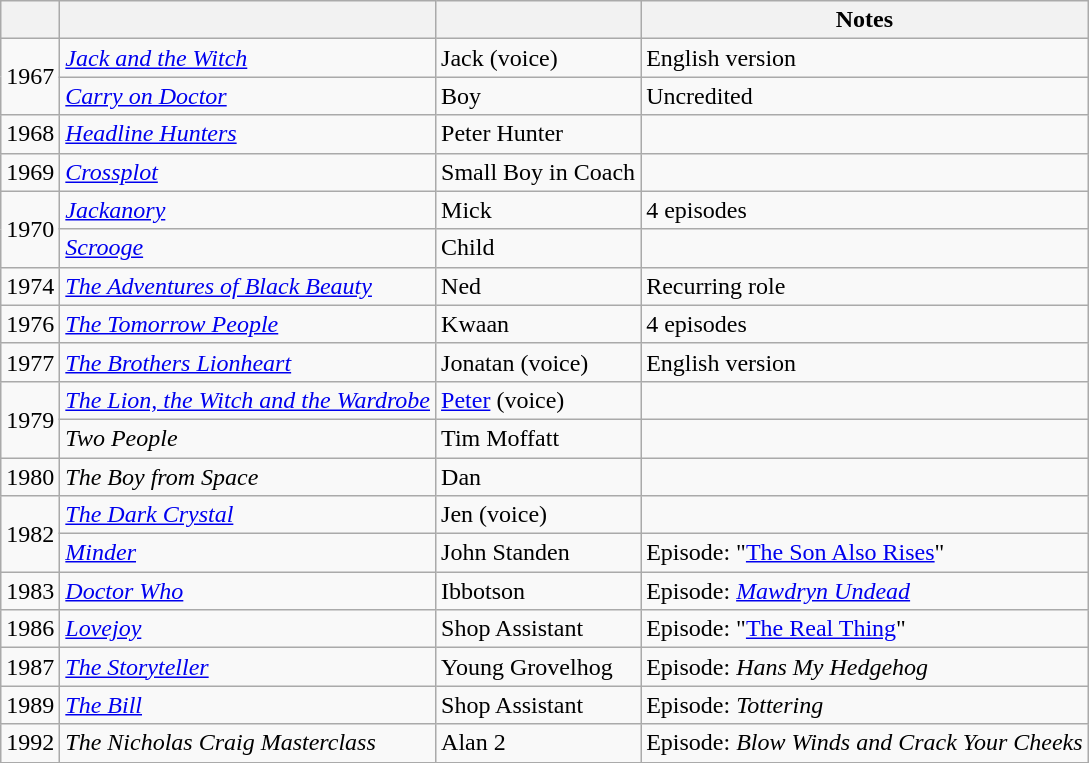<table class="wikitable">
<tr>
<th></th>
<th></th>
<th></th>
<th>Notes</th>
</tr>
<tr>
<td rowspan=2>1967</td>
<td><em><a href='#'>Jack and the Witch</a></em></td>
<td>Jack (voice)</td>
<td>English version</td>
</tr>
<tr>
<td><em><a href='#'>Carry on Doctor</a></em></td>
<td>Boy</td>
<td>Uncredited</td>
</tr>
<tr>
<td>1968</td>
<td><em><a href='#'>Headline Hunters</a></em></td>
<td>Peter Hunter</td>
<td></td>
</tr>
<tr>
<td>1969</td>
<td><em><a href='#'>Crossplot</a></em></td>
<td>Small Boy in Coach</td>
<td></td>
</tr>
<tr>
<td rowspan=2>1970</td>
<td><em><a href='#'>Jackanory</a></em></td>
<td>Mick</td>
<td>4 episodes</td>
</tr>
<tr>
<td><em><a href='#'>Scrooge</a></em></td>
<td>Child</td>
<td></td>
</tr>
<tr>
<td>1974</td>
<td><em><a href='#'>The Adventures of Black Beauty</a></em></td>
<td>Ned</td>
<td>Recurring role</td>
</tr>
<tr>
<td>1976</td>
<td><em><a href='#'>The Tomorrow People</a></em></td>
<td>Kwaan</td>
<td>4 episodes</td>
</tr>
<tr>
<td>1977</td>
<td><em><a href='#'>The Brothers Lionheart</a></em></td>
<td>Jonatan (voice)</td>
<td>English version</td>
</tr>
<tr>
<td rowspan=2>1979</td>
<td><em><a href='#'>The Lion, the Witch and the Wardrobe</a></em></td>
<td><a href='#'>Peter</a> (voice)</td>
<td></td>
</tr>
<tr>
<td><em>Two People</em></td>
<td>Tim Moffatt</td>
<td></td>
</tr>
<tr>
<td>1980</td>
<td><em>The Boy from Space</em></td>
<td>Dan</td>
<td></td>
</tr>
<tr>
<td rowspan=2>1982</td>
<td><em><a href='#'>The Dark Crystal</a></em></td>
<td>Jen (voice)</td>
</tr>
<tr>
<td><em><a href='#'>Minder</a></em></td>
<td>John Standen</td>
<td>Episode: "<a href='#'>The Son Also Rises</a>"</td>
</tr>
<tr>
<td>1983</td>
<td><em><a href='#'>Doctor Who</a></em></td>
<td>Ibbotson</td>
<td>Episode: <em><a href='#'>Mawdryn Undead</a></em></td>
</tr>
<tr>
<td>1986</td>
<td><em><a href='#'>Lovejoy</a></em></td>
<td>Shop Assistant</td>
<td>Episode: "<a href='#'>The Real Thing</a>"</td>
</tr>
<tr>
<td>1987</td>
<td><em><a href='#'>The Storyteller</a></em></td>
<td>Young Grovelhog</td>
<td>Episode: <em>Hans My Hedgehog</em></td>
</tr>
<tr>
<td>1989</td>
<td><em><a href='#'>The Bill</a></em></td>
<td>Shop Assistant</td>
<td>Episode: <em>Tottering</em></td>
</tr>
<tr>
<td>1992</td>
<td><em>The Nicholas Craig Masterclass</em></td>
<td>Alan 2</td>
<td>Episode: <em>Blow Winds and Crack Your Cheeks</em></td>
</tr>
<tr>
</tr>
</table>
